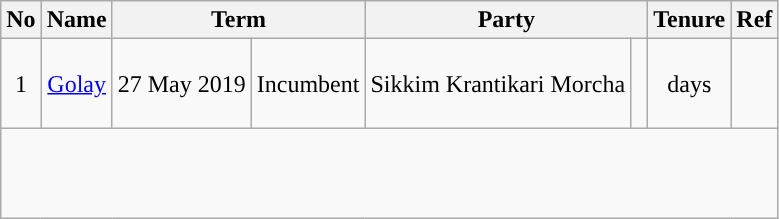<table class="wikitable sortable">
<tr>
<th scope=col>No</th>
<th scope=col>Name</th>
<th scope=col colspan=2>Term</th>
<th scope=col colspan=2>Party</th>
<th scope=col>Tenure</th>
<th>Ref</th>
</tr>
<tr align=center style="height: 60px;">
<td>1</td>
<td><a href='#'>Golay</a></td>
<td>27 May 2019</td>
<td>Incumbent</td>
<td>Sikkim Krantikari Morcha</td>
<td width="4px" style="background-color: "></td>
<td> days</td>
<td></td>
</tr>
<tr align=center style="height: 60px;">
</tr>
</table>
